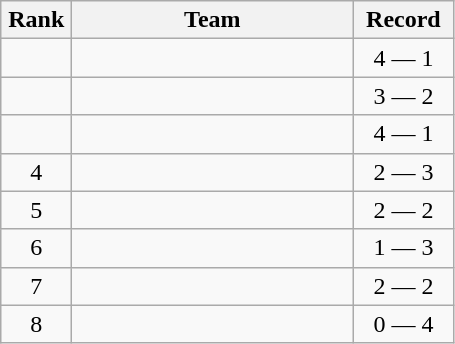<table class="wikitable" style="text-align: center;">
<tr>
<th width=40>Rank</th>
<th width=180>Team</th>
<th width=60>Record</th>
</tr>
<tr>
<td></td>
<td align=left></td>
<td>4 — 1</td>
</tr>
<tr>
<td></td>
<td align=left></td>
<td>3 — 2</td>
</tr>
<tr>
<td></td>
<td align=left></td>
<td>4 — 1</td>
</tr>
<tr align=center>
<td>4</td>
<td align=left></td>
<td>2 — 3</td>
</tr>
<tr align=center>
<td>5</td>
<td align=left></td>
<td>2 — 2</td>
</tr>
<tr align=center>
<td>6</td>
<td align=left></td>
<td>1 — 3</td>
</tr>
<tr align=center>
<td>7</td>
<td align=left></td>
<td>2 — 2</td>
</tr>
<tr align=center>
<td>8</td>
<td align=left></td>
<td>0 — 4</td>
</tr>
</table>
